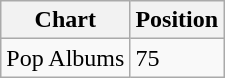<table class="wikitable">
<tr>
<th align="left">Chart</th>
<th align="left">Position</th>
</tr>
<tr>
<td align="left">Pop Albums</td>
<td align="left">75</td>
</tr>
</table>
